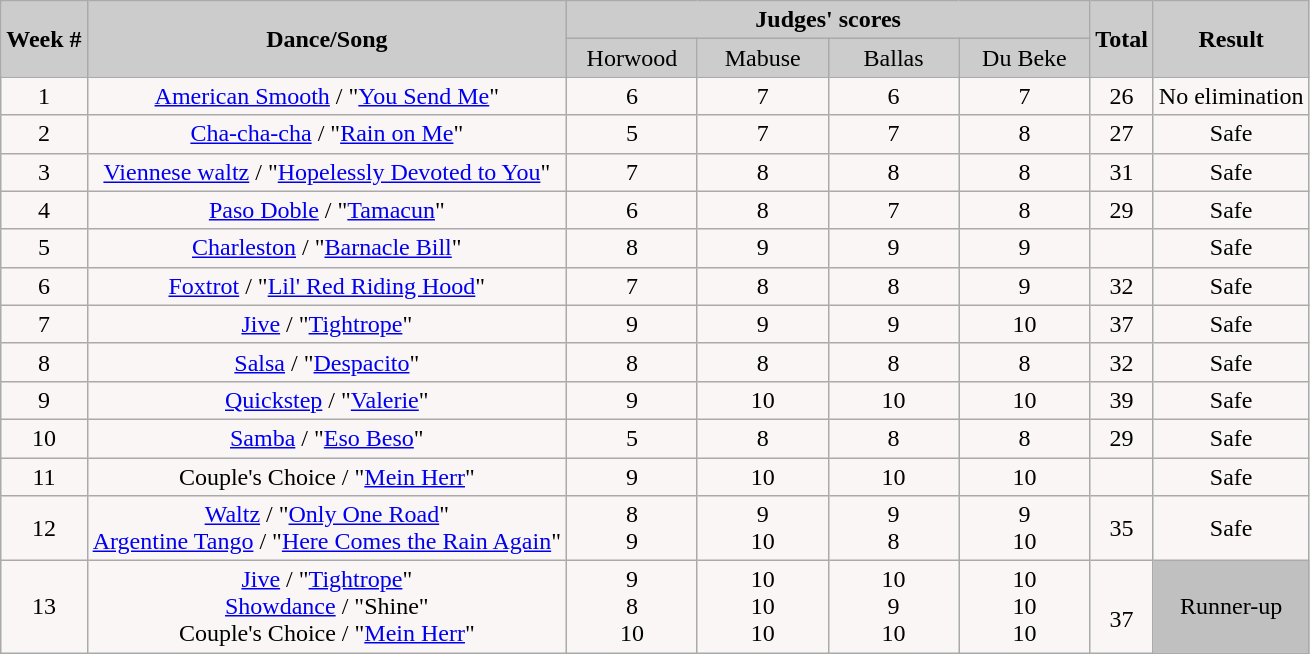<table class="wikitable collapsible collapsed">
<tr style="text-align: center; background:#ccc;">
<td rowspan="2"><strong>Week #</strong></td>
<td rowspan="2"><strong>Dance/Song</strong></td>
<td colspan="4"><strong>Judges' scores</strong></td>
<td rowspan="2"><strong>Total</strong></td>
<td rowspan="2"><strong>Result</strong></td>
</tr>
<tr style="text-align: center; background:#ccc;">
<td style="width:10%; ">Horwood</td>
<td style="width:10%; ">Mabuse</td>
<td style="width:10%; ">Ballas</td>
<td style="width:10%; ">Du Beke</td>
</tr>
<tr style="text-align: center; background:#faf6f6;">
<td>1</td>
<td><a href='#'>American Smooth</a> / "<a href='#'>You Send Me</a>"</td>
<td>6</td>
<td>7</td>
<td>6</td>
<td>7</td>
<td>26</td>
<td>No elimination</td>
</tr>
<tr style="text-align: center; background:#faf6f6;">
<td>2</td>
<td><a href='#'>Cha-cha-cha</a> / "<a href='#'>Rain on Me</a>"</td>
<td>5</td>
<td>7</td>
<td>7</td>
<td>8</td>
<td>27</td>
<td>Safe</td>
</tr>
<tr style="text-align: center; background:#faf6f6;">
<td>3</td>
<td><a href='#'>Viennese waltz</a> / "<a href='#'>Hopelessly Devoted to You</a>"</td>
<td>7</td>
<td>8</td>
<td>8</td>
<td>8</td>
<td>31</td>
<td>Safe</td>
</tr>
<tr style="text-align: center; background:#faf6f6;">
<td>4</td>
<td><a href='#'>Paso Doble</a> / "<a href='#'>Tamacun</a>"</td>
<td>6</td>
<td>8</td>
<td>7</td>
<td>8</td>
<td>29</td>
<td>Safe</td>
</tr>
<tr style="text-align: center; background:#faf6f6;">
<td>5</td>
<td><a href='#'>Charleston</a> / "<a href='#'>Barnacle Bill</a>"</td>
<td>8</td>
<td>9</td>
<td>9</td>
<td>9</td>
<td></td>
<td>Safe</td>
</tr>
<tr style="text-align: center; background:#faf6f6;">
<td>6</td>
<td><a href='#'>Foxtrot</a> / "<a href='#'>Lil' Red Riding Hood</a>"</td>
<td>7</td>
<td>8</td>
<td>8</td>
<td>9</td>
<td>32</td>
<td>Safe</td>
</tr>
<tr style="text-align: center; background:#faf6f6;">
<td>7</td>
<td><a href='#'>Jive</a> / "<a href='#'>Tightrope</a>"</td>
<td>9</td>
<td>9</td>
<td>9</td>
<td>10</td>
<td>37</td>
<td>Safe</td>
</tr>
<tr style="text-align: center; background:#faf6f6;">
<td>8</td>
<td><a href='#'>Salsa</a> / "<a href='#'>Despacito</a>"</td>
<td>8</td>
<td>8</td>
<td>8</td>
<td>8</td>
<td>32</td>
<td>Safe</td>
</tr>
<tr style="text-align: center; background:#faf6f6;">
<td>9</td>
<td><a href='#'>Quickstep</a> / "<a href='#'>Valerie</a>"</td>
<td>9</td>
<td>10</td>
<td>10</td>
<td>10</td>
<td>39</td>
<td>Safe</td>
</tr>
<tr style="text-align: center; background:#faf6f6;">
<td>10</td>
<td><a href='#'>Samba</a> / "<a href='#'>Eso Beso</a>"</td>
<td>5</td>
<td>8</td>
<td>8</td>
<td>8</td>
<td>29</td>
<td>Safe</td>
</tr>
<tr style="text-align: center; background:#faf6f6;">
<td>11</td>
<td>Couple's Choice / "<a href='#'>Mein Herr</a>"</td>
<td>9</td>
<td>10</td>
<td>10</td>
<td>10</td>
<td></td>
<td>Safe</td>
</tr>
<tr style="text-align: center; background:#faf6f6;">
<td>12</td>
<td><a href='#'>Waltz</a> / "<a href='#'>Only One Road</a>"<br><a href='#'>Argentine Tango</a> / "<a href='#'>Here Comes the Rain Again</a>"</td>
<td>8<br>9</td>
<td>9<br>10</td>
<td>9<br>8</td>
<td>9<br>10</td>
<td>35<br><em></em></td>
<td>Safe</td>
</tr>
<tr style="text-align: center; background:#faf6f6;">
<td>13</td>
<td><a href='#'>Jive</a> / "<a href='#'>Tightrope</a>"<br><a href='#'>Showdance</a> / "Shine"<br>Couple's Choice / "<a href='#'>Mein Herr</a>"</td>
<td>9<br>8<br>10</td>
<td>10<br>10<br>10</td>
<td>10<br>9<br>10</td>
<td>10<br>10<br>10</td>
<td><em></em><br>37<br></td>
<td style="Text-align:center; background:silver;">Runner-up</td>
</tr>
</table>
